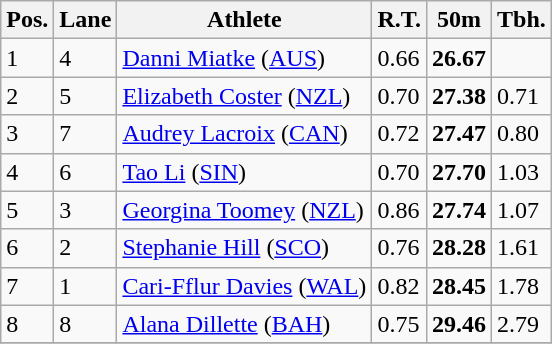<table class="wikitable">
<tr>
<th>Pos.</th>
<th>Lane</th>
<th>Athlete</th>
<th>R.T.</th>
<th>50m</th>
<th>Tbh.</th>
</tr>
<tr>
<td>1</td>
<td>4</td>
<td> <a href='#'>Danni Miatke</a> (<a href='#'>AUS</a>)</td>
<td>0.66</td>
<td><strong>26.67</strong></td>
<td> </td>
</tr>
<tr>
<td>2</td>
<td>5</td>
<td> <a href='#'>Elizabeth Coster</a> (<a href='#'>NZL</a>)</td>
<td>0.70</td>
<td><strong>27.38</strong></td>
<td>0.71</td>
</tr>
<tr>
<td>3</td>
<td>7</td>
<td> <a href='#'>Audrey Lacroix</a> (<a href='#'>CAN</a>)</td>
<td>0.72</td>
<td><strong>27.47</strong></td>
<td>0.80</td>
</tr>
<tr>
<td>4</td>
<td>6</td>
<td> <a href='#'>Tao Li</a> (<a href='#'>SIN</a>)</td>
<td>0.70</td>
<td><strong>27.70</strong></td>
<td>1.03</td>
</tr>
<tr>
<td>5</td>
<td>3</td>
<td> <a href='#'>Georgina Toomey</a> (<a href='#'>NZL</a>)</td>
<td>0.86</td>
<td><strong>27.74</strong></td>
<td>1.07</td>
</tr>
<tr>
<td>6</td>
<td>2</td>
<td> <a href='#'>Stephanie Hill</a> (<a href='#'>SCO</a>)</td>
<td>0.76</td>
<td><strong>28.28</strong></td>
<td>1.61</td>
</tr>
<tr>
<td>7</td>
<td>1</td>
<td> <a href='#'>Cari-Fflur Davies</a> (<a href='#'>WAL</a>)</td>
<td>0.82</td>
<td><strong>28.45</strong></td>
<td>1.78</td>
</tr>
<tr>
<td>8</td>
<td>8</td>
<td> <a href='#'>Alana Dillette</a> (<a href='#'>BAH</a>)</td>
<td>0.75</td>
<td><strong>29.46</strong></td>
<td>2.79</td>
</tr>
<tr>
</tr>
</table>
